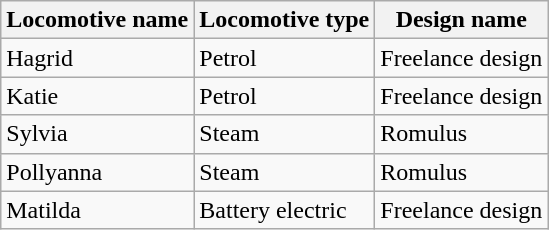<table class="wikitable">
<tr>
<th>Locomotive name</th>
<th>Locomotive type</th>
<th>Design name</th>
</tr>
<tr>
<td>Hagrid</td>
<td>Petrol</td>
<td>Freelance design</td>
</tr>
<tr>
<td>Katie</td>
<td>Petrol</td>
<td>Freelance design</td>
</tr>
<tr>
<td>Sylvia</td>
<td>Steam</td>
<td>Romulus</td>
</tr>
<tr>
<td>Pollyanna</td>
<td>Steam</td>
<td>Romulus</td>
</tr>
<tr>
<td>Matilda</td>
<td>Battery electric</td>
<td>Freelance design</td>
</tr>
</table>
